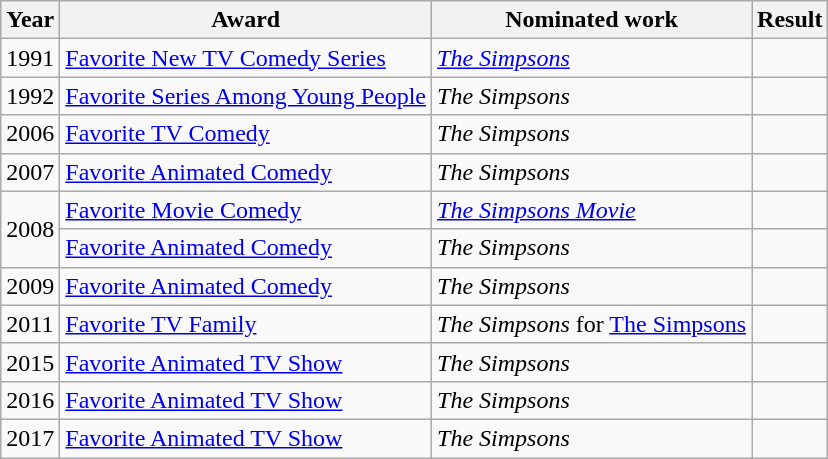<table class="wikitable">
<tr>
<th>Year</th>
<th>Award</th>
<th>Nominated work</th>
<th>Result</th>
</tr>
<tr>
<td>1991</td>
<td><a href='#'>Favorite New TV Comedy Series</a></td>
<td><em><a href='#'>The Simpsons</a></em></td>
<td></td>
</tr>
<tr>
<td>1992</td>
<td><a href='#'>Favorite Series Among Young People</a></td>
<td><em>The Simpsons</em></td>
<td></td>
</tr>
<tr>
<td>2006</td>
<td><a href='#'>Favorite TV Comedy</a></td>
<td><em>The Simpsons</em></td>
<td></td>
</tr>
<tr>
<td>2007</td>
<td><a href='#'>Favorite Animated Comedy</a></td>
<td><em>The Simpsons</em></td>
<td></td>
</tr>
<tr>
<td rowspan=2>2008</td>
<td><a href='#'>Favorite Movie Comedy</a></td>
<td><em><a href='#'>The Simpsons Movie</a></em></td>
<td></td>
</tr>
<tr>
<td><a href='#'>Favorite Animated Comedy</a></td>
<td><em>The Simpsons</em></td>
<td></td>
</tr>
<tr>
<td>2009</td>
<td><a href='#'>Favorite Animated Comedy</a></td>
<td><em>The Simpsons</em></td>
<td></td>
</tr>
<tr>
<td>2011</td>
<td><a href='#'>Favorite TV Family</a></td>
<td><em>The Simpsons</em> for <a href='#'>The Simpsons</a></td>
<td></td>
</tr>
<tr>
<td>2015</td>
<td><a href='#'>Favorite Animated TV Show</a></td>
<td><em>The Simpsons</em></td>
<td></td>
</tr>
<tr>
<td>2016</td>
<td><a href='#'>Favorite Animated TV Show</a></td>
<td><em>The Simpsons</em></td>
<td></td>
</tr>
<tr>
<td>2017</td>
<td><a href='#'>Favorite Animated TV Show</a></td>
<td><em>The Simpsons</em></td>
<td></td>
</tr>
</table>
